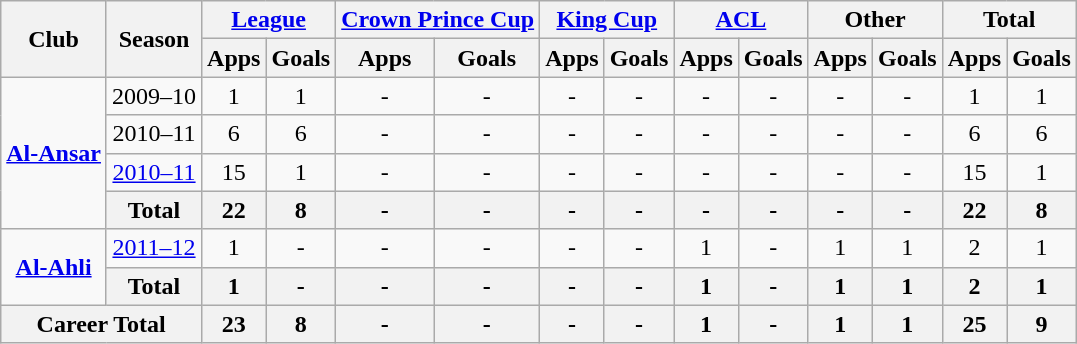<table class="wikitable" style="text-align: center;">
<tr>
<th rowspan="2">Club</th>
<th rowspan="2">Season</th>
<th colspan="2"><a href='#'>League</a></th>
<th colspan="2"><a href='#'>Crown Prince Cup</a></th>
<th colspan="2"><a href='#'>King Cup</a></th>
<th colspan="2"><a href='#'>ACL</a></th>
<th colspan="2">Other</th>
<th colspan="2">Total</th>
</tr>
<tr>
<th>Apps</th>
<th>Goals</th>
<th>Apps</th>
<th>Goals</th>
<th>Apps</th>
<th>Goals</th>
<th>Apps</th>
<th>Goals</th>
<th>Apps</th>
<th>Goals</th>
<th>Apps</th>
<th>Goals</th>
</tr>
<tr>
<td rowspan="4" valign="center"><strong><a href='#'>Al-Ansar</a>  </strong></td>
<td>2009–10</td>
<td>1</td>
<td>1</td>
<td>-</td>
<td>-</td>
<td>-</td>
<td>-</td>
<td>-</td>
<td>-</td>
<td>-</td>
<td>-</td>
<td>1</td>
<td>1</td>
</tr>
<tr>
<td>2010–11</td>
<td>6</td>
<td>6</td>
<td>-</td>
<td>-</td>
<td>-</td>
<td>-</td>
<td>-</td>
<td>-</td>
<td>-</td>
<td>-</td>
<td>6</td>
<td>6</td>
</tr>
<tr>
<td><a href='#'>2010–11</a></td>
<td>15</td>
<td>1</td>
<td>-</td>
<td>-</td>
<td>-</td>
<td>-</td>
<td>-</td>
<td>-</td>
<td>-</td>
<td>-</td>
<td>15</td>
<td>1</td>
</tr>
<tr>
<th>Total</th>
<th>22</th>
<th>8</th>
<th>-</th>
<th>-</th>
<th>-</th>
<th>-</th>
<th>-</th>
<th>-</th>
<th>-</th>
<th>-</th>
<th>22</th>
<th>8</th>
</tr>
<tr>
<td rowspan="2" valign="center"><strong><a href='#'>Al-Ahli</a></strong></td>
<td><a href='#'>2011–12</a></td>
<td>1</td>
<td>-</td>
<td>-</td>
<td>-</td>
<td>-</td>
<td>-</td>
<td>1</td>
<td>-</td>
<td>1</td>
<td>1</td>
<td>2</td>
<td>1</td>
</tr>
<tr>
<th>Total</th>
<th>1</th>
<th>-</th>
<th>-</th>
<th>-</th>
<th>-</th>
<th>-</th>
<th>1</th>
<th>-</th>
<th>1</th>
<th>1</th>
<th>2</th>
<th>1</th>
</tr>
<tr>
<th colspan="2">Career Total</th>
<th>23</th>
<th>8</th>
<th>-</th>
<th>-</th>
<th>-</th>
<th>-</th>
<th>1</th>
<th>-</th>
<th>1</th>
<th>1</th>
<th>25</th>
<th>9</th>
</tr>
</table>
